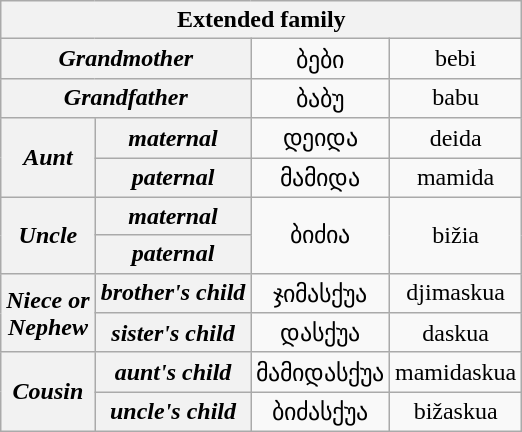<table class="wikitable" style="text-align:center;">
<tr>
<th colspan="4">Extended family</th>
</tr>
<tr>
<th colspan="2"><em>Grandmother</em></th>
<td>ბები</td>
<td>bebi</td>
</tr>
<tr>
<th colspan="2"><em>Grandfather</em></th>
<td>ბაბუ</td>
<td>babu</td>
</tr>
<tr>
<th rowspan="2"><em>Aunt</em></th>
<th><em>maternal</em></th>
<td>დეიდა</td>
<td>deida</td>
</tr>
<tr>
<th><em>paternal</em></th>
<td>მამიდა</td>
<td>mamida</td>
</tr>
<tr>
<th rowspan="2"><em>Uncle</em></th>
<th><em>maternal</em></th>
<td rowspan="2">ბიძია</td>
<td rowspan="2">bižia</td>
</tr>
<tr>
<th><em>paternal</em></th>
</tr>
<tr>
<th rowspan="2"><em>Niece or</em><br><em>Nephew</em></th>
<th><em>brother's child</em></th>
<td>ჯიმასქუა</td>
<td>djimaskua</td>
</tr>
<tr>
<th><em>sister's child</em></th>
<td>დასქუა</td>
<td>daskua</td>
</tr>
<tr>
<th rowspan="2"><em>Cousin</em></th>
<th><em>aunt's child</em></th>
<td>მამიდასქუა</td>
<td>mamidaskua</td>
</tr>
<tr>
<th><em>uncle's child</em></th>
<td>ბიძასქუა</td>
<td>bižaskua</td>
</tr>
</table>
